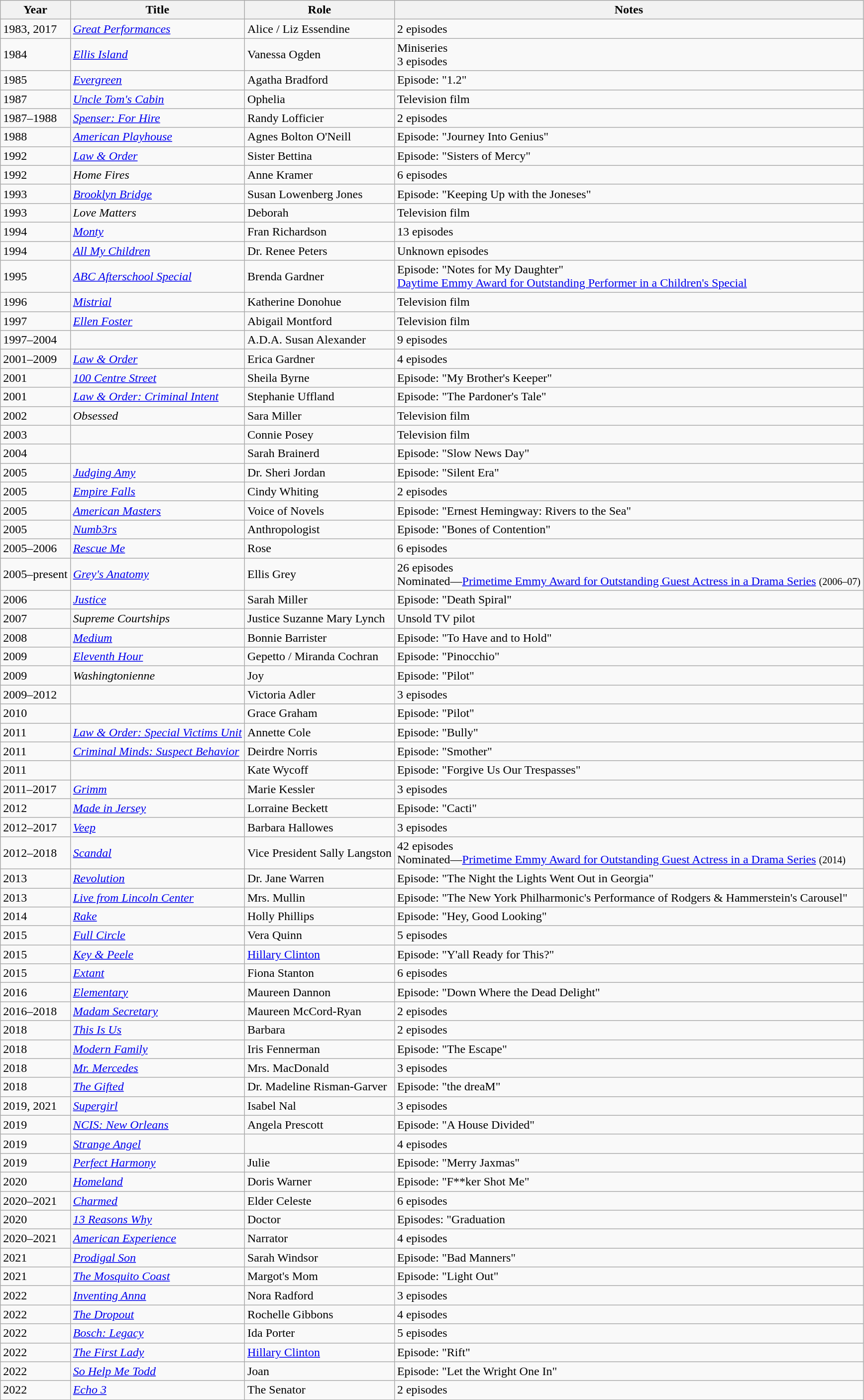<table class="wikitable sortable">
<tr>
<th>Year</th>
<th>Title</th>
<th>Role</th>
<th class="unsortable">Notes</th>
</tr>
<tr>
<td>1983, 2017</td>
<td><em><a href='#'>Great Performances</a></em></td>
<td>Alice / Liz Essendine</td>
<td>2 episodes</td>
</tr>
<tr>
<td>1984</td>
<td><em><a href='#'>Ellis Island</a></em></td>
<td>Vanessa Ogden</td>
<td>Miniseries<br>3 episodes</td>
</tr>
<tr>
<td>1985</td>
<td><em><a href='#'>Evergreen</a></em></td>
<td>Agatha Bradford</td>
<td>Episode: "1.2"</td>
</tr>
<tr>
<td>1987</td>
<td><em><a href='#'>Uncle Tom's Cabin</a></em></td>
<td>Ophelia</td>
<td>Television film</td>
</tr>
<tr>
<td>1987–1988</td>
<td><em><a href='#'>Spenser: For Hire</a></em></td>
<td>Randy Lofficier</td>
<td>2 episodes</td>
</tr>
<tr>
<td>1988</td>
<td><em><a href='#'>American Playhouse</a></em></td>
<td>Agnes Bolton O'Neill</td>
<td>Episode: "Journey Into Genius"</td>
</tr>
<tr>
<td>1992</td>
<td><em><a href='#'>Law & Order</a></em></td>
<td>Sister Bettina</td>
<td>Episode: "Sisters of Mercy"</td>
</tr>
<tr>
<td>1992</td>
<td><em>Home Fires</em></td>
<td>Anne Kramer</td>
<td>6 episodes</td>
</tr>
<tr>
<td>1993</td>
<td><em><a href='#'>Brooklyn Bridge</a></em></td>
<td>Susan Lowenberg Jones</td>
<td>Episode: "Keeping Up with the Joneses"</td>
</tr>
<tr>
<td>1993</td>
<td><em>Love Matters</em></td>
<td>Deborah</td>
<td>Television film</td>
</tr>
<tr>
<td>1994</td>
<td><em><a href='#'>Monty</a></em></td>
<td>Fran Richardson</td>
<td>13 episodes</td>
</tr>
<tr>
<td>1994</td>
<td><em><a href='#'>All My Children</a></em></td>
<td>Dr. Renee Peters</td>
<td>Unknown episodes</td>
</tr>
<tr>
<td>1995</td>
<td><em><a href='#'>ABC Afterschool Special</a></em></td>
<td>Brenda Gardner</td>
<td>Episode: "Notes for My Daughter"<br><a href='#'>Daytime Emmy Award for Outstanding Performer in a Children's Special</a></td>
</tr>
<tr>
<td>1996</td>
<td><em><a href='#'>Mistrial</a></em></td>
<td>Katherine Donohue</td>
<td>Television film</td>
</tr>
<tr>
<td>1997</td>
<td><em><a href='#'>Ellen Foster</a></em></td>
<td>Abigail Montford</td>
<td>Television film</td>
</tr>
<tr>
<td>1997–2004</td>
<td><em></em></td>
<td>A.D.A. Susan Alexander</td>
<td>9 episodes</td>
</tr>
<tr>
<td>2001–2009</td>
<td><em><a href='#'>Law & Order</a></em></td>
<td>Erica Gardner</td>
<td>4 episodes</td>
</tr>
<tr>
<td>2001</td>
<td><em><a href='#'>100 Centre Street</a></em></td>
<td>Sheila Byrne</td>
<td>Episode: "My Brother's Keeper"</td>
</tr>
<tr>
<td>2001</td>
<td><em><a href='#'>Law & Order: Criminal Intent</a></em></td>
<td>Stephanie Uffland</td>
<td>Episode: "The Pardoner's Tale"</td>
</tr>
<tr>
<td>2002</td>
<td><em>Obsessed</em></td>
<td>Sara Miller</td>
<td>Television film</td>
</tr>
<tr>
<td>2003</td>
<td><em></em></td>
<td>Connie Posey</td>
<td>Television film</td>
</tr>
<tr>
<td>2004</td>
<td><em></em></td>
<td>Sarah Brainerd</td>
<td>Episode: "Slow News Day"</td>
</tr>
<tr>
<td>2005</td>
<td><em><a href='#'>Judging Amy</a></em></td>
<td>Dr. Sheri Jordan</td>
<td>Episode: "Silent Era"</td>
</tr>
<tr>
<td>2005</td>
<td><em><a href='#'>Empire Falls</a></em></td>
<td>Cindy Whiting</td>
<td>2 episodes</td>
</tr>
<tr>
<td>2005</td>
<td><em><a href='#'>American Masters</a></em></td>
<td>Voice of Novels</td>
<td>Episode: "Ernest Hemingway: Rivers to the Sea"</td>
</tr>
<tr>
<td>2005</td>
<td><em><a href='#'>Numb3rs</a></em></td>
<td>Anthropologist</td>
<td>Episode: "Bones of Contention"</td>
</tr>
<tr>
<td>2005–2006</td>
<td><em><a href='#'>Rescue Me</a></em></td>
<td>Rose</td>
<td>6 episodes</td>
</tr>
<tr>
<td>2005–present</td>
<td><em><a href='#'>Grey's Anatomy</a></em></td>
<td>Ellis Grey</td>
<td>26 episodes<br>Nominated—<a href='#'>Primetime Emmy Award for Outstanding Guest Actress in a Drama Series</a> <small>(2006–07)</small></td>
</tr>
<tr>
<td>2006</td>
<td><em><a href='#'>Justice</a></em></td>
<td>Sarah Miller</td>
<td>Episode: "Death Spiral"</td>
</tr>
<tr>
<td>2007</td>
<td><em>Supreme Courtships</em></td>
<td>Justice Suzanne Mary Lynch</td>
<td>Unsold TV pilot</td>
</tr>
<tr>
<td>2008</td>
<td><em><a href='#'>Medium</a></em></td>
<td>Bonnie Barrister</td>
<td>Episode: "To Have and to Hold"</td>
</tr>
<tr>
<td>2009</td>
<td><em><a href='#'>Eleventh Hour</a></em></td>
<td>Gepetto / Miranda Cochran</td>
<td>Episode: "Pinocchio"</td>
</tr>
<tr>
<td>2009</td>
<td><em>Washingtonienne</em></td>
<td>Joy</td>
<td>Episode: "Pilot"</td>
</tr>
<tr>
<td>2009–2012</td>
<td><em></em></td>
<td>Victoria Adler</td>
<td>3 episodes</td>
</tr>
<tr>
<td>2010</td>
<td><em></em></td>
<td>Grace Graham</td>
<td>Episode: "Pilot"</td>
</tr>
<tr>
<td>2011</td>
<td><em><a href='#'>Law & Order: Special Victims Unit</a></em></td>
<td>Annette Cole</td>
<td>Episode: "Bully"</td>
</tr>
<tr>
<td>2011</td>
<td><em><a href='#'>Criminal Minds: Suspect Behavior</a></em></td>
<td>Deirdre Norris</td>
<td>Episode: "Smother"</td>
</tr>
<tr>
<td>2011</td>
<td><em></em></td>
<td>Kate Wycoff</td>
<td>Episode: "Forgive Us Our Trespasses"</td>
</tr>
<tr>
<td>2011–2017</td>
<td><em><a href='#'>Grimm</a></em></td>
<td>Marie Kessler</td>
<td>3 episodes</td>
</tr>
<tr>
<td>2012</td>
<td><em><a href='#'>Made in Jersey</a></em></td>
<td>Lorraine Beckett</td>
<td>Episode: "Cacti"</td>
</tr>
<tr>
<td>2012–2017</td>
<td><em><a href='#'>Veep</a></em></td>
<td>Barbara Hallowes</td>
<td>3 episodes</td>
</tr>
<tr>
<td>2012–2018</td>
<td><em><a href='#'>Scandal</a></em></td>
<td>Vice President Sally Langston</td>
<td>42 episodes<br>Nominated—<a href='#'>Primetime Emmy Award for Outstanding Guest Actress in a Drama Series</a> <small>(2014)</small></td>
</tr>
<tr>
<td>2013</td>
<td><em><a href='#'>Revolution</a></em></td>
<td>Dr. Jane Warren</td>
<td>Episode: "The Night the Lights Went Out in Georgia"</td>
</tr>
<tr>
<td>2013</td>
<td><em><a href='#'>Live from Lincoln Center</a></em></td>
<td>Mrs. Mullin</td>
<td>Episode: "The New York Philharmonic's Performance of Rodgers & Hammerstein's Carousel"</td>
</tr>
<tr>
<td>2014</td>
<td><em><a href='#'>Rake</a></em></td>
<td>Holly Phillips</td>
<td>Episode: "Hey, Good Looking"</td>
</tr>
<tr>
<td>2015</td>
<td><em><a href='#'>Full Circle</a></em></td>
<td>Vera Quinn</td>
<td>5 episodes</td>
</tr>
<tr>
<td>2015</td>
<td><em><a href='#'>Key & Peele</a></em></td>
<td><a href='#'>Hillary Clinton</a></td>
<td>Episode: "Y'all Ready for This?"</td>
</tr>
<tr>
<td>2015</td>
<td><em><a href='#'>Extant</a></em></td>
<td>Fiona Stanton</td>
<td>6 episodes</td>
</tr>
<tr>
<td>2016</td>
<td><em><a href='#'>Elementary</a></em></td>
<td>Maureen Dannon</td>
<td>Episode: "Down Where the Dead Delight"</td>
</tr>
<tr>
<td>2016–2018</td>
<td><em><a href='#'>Madam Secretary</a></em></td>
<td>Maureen McCord-Ryan</td>
<td>2 episodes</td>
</tr>
<tr>
<td>2018</td>
<td><em><a href='#'>This Is Us</a></em></td>
<td>Barbara</td>
<td>2 episodes</td>
</tr>
<tr>
<td>2018</td>
<td><em><a href='#'>Modern Family</a></em></td>
<td>Iris Fennerman</td>
<td>Episode: "The Escape"</td>
</tr>
<tr>
<td>2018</td>
<td><em><a href='#'>Mr. Mercedes</a></em></td>
<td>Mrs. MacDonald</td>
<td>3 episodes</td>
</tr>
<tr>
<td>2018</td>
<td><em><a href='#'>The Gifted</a></em></td>
<td>Dr. Madeline Risman-Garver</td>
<td>Episode: "the dreaM"</td>
</tr>
<tr>
<td>2019, 2021</td>
<td><em><a href='#'>Supergirl</a></em></td>
<td>Isabel Nal</td>
<td>3 episodes</td>
</tr>
<tr>
<td>2019</td>
<td><em><a href='#'>NCIS: New Orleans</a></em></td>
<td>Angela Prescott</td>
<td>Episode: "A House Divided"</td>
</tr>
<tr>
<td>2019</td>
<td><em><a href='#'>Strange Angel</a></em></td>
<td></td>
<td>4 episodes</td>
</tr>
<tr>
<td>2019</td>
<td><em><a href='#'>Perfect Harmony</a></em></td>
<td>Julie</td>
<td>Episode: "Merry Jaxmas"</td>
</tr>
<tr>
<td>2020</td>
<td><em><a href='#'>Homeland</a></em></td>
<td>Doris Warner</td>
<td>Episode: "F**ker Shot Me"</td>
</tr>
<tr>
<td>2020–2021</td>
<td><em><a href='#'>Charmed</a></em></td>
<td>Elder Celeste</td>
<td>6 episodes</td>
</tr>
<tr>
<td>2020</td>
<td><em><a href='#'>13 Reasons Why</a></em></td>
<td>Doctor</td>
<td>Episodes: "Graduation</td>
</tr>
<tr>
<td>2020–2021</td>
<td><em><a href='#'>American Experience</a></em></td>
<td>Narrator</td>
<td>4 episodes</td>
</tr>
<tr>
<td>2021</td>
<td><em><a href='#'>Prodigal Son</a></em></td>
<td>Sarah Windsor</td>
<td>Episode: "Bad Manners"</td>
</tr>
<tr>
<td>2021</td>
<td><em><a href='#'>The Mosquito Coast</a></em></td>
<td>Margot's Mom</td>
<td>Episode: "Light Out"</td>
</tr>
<tr>
<td>2022</td>
<td><em><a href='#'>Inventing Anna</a></em></td>
<td>Nora Radford</td>
<td>3 episodes</td>
</tr>
<tr>
<td>2022</td>
<td><em><a href='#'>The Dropout</a></em></td>
<td>Rochelle Gibbons</td>
<td>4 episodes</td>
</tr>
<tr>
<td>2022</td>
<td><em><a href='#'>Bosch: Legacy</a></em></td>
<td>Ida Porter</td>
<td>5 episodes</td>
</tr>
<tr>
<td>2022</td>
<td><em><a href='#'>The First Lady</a></em></td>
<td><a href='#'>Hillary Clinton</a></td>
<td>Episode: "Rift"</td>
</tr>
<tr>
<td>2022</td>
<td><em><a href='#'>So Help Me Todd</a></em></td>
<td>Joan</td>
<td>Episode: "Let the Wright One In"</td>
</tr>
<tr>
<td>2022</td>
<td><em><a href='#'>Echo 3</a></em></td>
<td>The Senator</td>
<td>2 episodes</td>
</tr>
</table>
